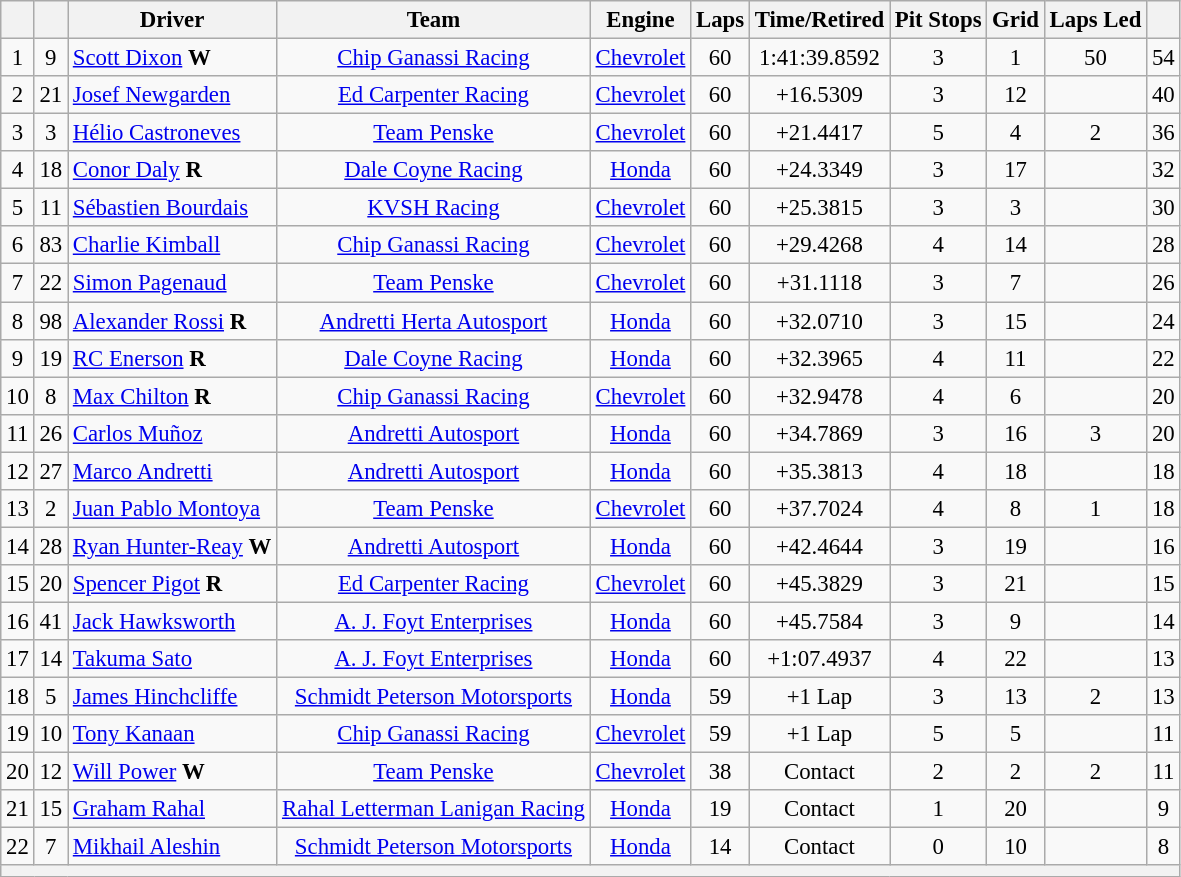<table class="wikitable" style="text-align:center; font-size: 95%;">
<tr>
<th></th>
<th></th>
<th>Driver</th>
<th>Team</th>
<th>Engine</th>
<th>Laps</th>
<th>Time/Retired</th>
<th>Pit Stops</th>
<th>Grid</th>
<th>Laps Led</th>
<th></th>
</tr>
<tr>
<td>1</td>
<td>9</td>
<td align="left"> <a href='#'>Scott Dixon</a> <strong><span>W</span></strong></td>
<td><a href='#'>Chip Ganassi Racing</a></td>
<td><a href='#'>Chevrolet</a></td>
<td>60</td>
<td>1:41:39.8592</td>
<td>3</td>
<td>1</td>
<td>50</td>
<td>54</td>
</tr>
<tr>
<td>2</td>
<td>21</td>
<td align="left"> <a href='#'>Josef Newgarden</a></td>
<td><a href='#'>Ed Carpenter Racing</a></td>
<td><a href='#'>Chevrolet</a></td>
<td>60</td>
<td>+16.5309</td>
<td>3</td>
<td>12</td>
<td></td>
<td>40</td>
</tr>
<tr>
<td>3</td>
<td>3</td>
<td align="left"> <a href='#'>Hélio Castroneves</a></td>
<td><a href='#'>Team Penske</a></td>
<td><a href='#'>Chevrolet</a></td>
<td>60</td>
<td>+21.4417</td>
<td>5</td>
<td>4</td>
<td>2</td>
<td>36</td>
</tr>
<tr>
<td>4</td>
<td>18</td>
<td align="left"> <a href='#'>Conor Daly</a> <strong><span>R</span></strong></td>
<td><a href='#'>Dale Coyne Racing</a></td>
<td><a href='#'>Honda</a></td>
<td>60</td>
<td>+24.3349</td>
<td>3</td>
<td>17</td>
<td></td>
<td>32</td>
</tr>
<tr>
<td>5</td>
<td>11</td>
<td align="left"> <a href='#'>Sébastien Bourdais</a></td>
<td><a href='#'>KVSH Racing</a></td>
<td><a href='#'>Chevrolet</a></td>
<td>60</td>
<td>+25.3815</td>
<td>3</td>
<td>3</td>
<td></td>
<td>30</td>
</tr>
<tr>
<td>6</td>
<td>83</td>
<td align="left"> <a href='#'>Charlie Kimball</a></td>
<td><a href='#'>Chip Ganassi Racing</a></td>
<td><a href='#'>Chevrolet</a></td>
<td>60</td>
<td>+29.4268</td>
<td>4</td>
<td>14</td>
<td></td>
<td>28</td>
</tr>
<tr>
<td>7</td>
<td>22</td>
<td align="left"> <a href='#'>Simon Pagenaud</a></td>
<td><a href='#'>Team Penske</a></td>
<td><a href='#'>Chevrolet</a></td>
<td>60</td>
<td>+31.1118</td>
<td>3</td>
<td>7</td>
<td></td>
<td>26</td>
</tr>
<tr>
<td>8</td>
<td>98</td>
<td align="left"> <a href='#'>Alexander Rossi</a> <strong><span>R</span></strong></td>
<td><a href='#'>Andretti Herta Autosport</a></td>
<td><a href='#'>Honda</a></td>
<td>60</td>
<td>+32.0710</td>
<td>3</td>
<td>15</td>
<td></td>
<td>24</td>
</tr>
<tr>
<td>9</td>
<td>19</td>
<td align="left"> <a href='#'>RC Enerson</a> <strong><span>R</span></strong></td>
<td><a href='#'>Dale Coyne Racing</a></td>
<td><a href='#'>Honda</a></td>
<td>60</td>
<td>+32.3965</td>
<td>4</td>
<td>11</td>
<td></td>
<td>22</td>
</tr>
<tr>
<td>10</td>
<td>8</td>
<td align="left"> <a href='#'>Max Chilton</a> <strong><span>R</span></strong></td>
<td><a href='#'>Chip Ganassi Racing</a></td>
<td><a href='#'>Chevrolet</a></td>
<td>60</td>
<td>+32.9478</td>
<td>4</td>
<td>6</td>
<td></td>
<td>20</td>
</tr>
<tr>
<td>11</td>
<td>26</td>
<td align="left"> <a href='#'>Carlos Muñoz</a></td>
<td><a href='#'>Andretti Autosport</a></td>
<td><a href='#'>Honda</a></td>
<td>60</td>
<td>+34.7869</td>
<td>3</td>
<td>16</td>
<td>3</td>
<td>20</td>
</tr>
<tr>
<td>12</td>
<td>27</td>
<td align="left"> <a href='#'>Marco Andretti</a></td>
<td><a href='#'>Andretti Autosport</a></td>
<td><a href='#'>Honda</a></td>
<td>60</td>
<td>+35.3813</td>
<td>4</td>
<td>18</td>
<td></td>
<td>18</td>
</tr>
<tr>
<td>13</td>
<td>2</td>
<td align="left"> <a href='#'>Juan Pablo Montoya</a></td>
<td><a href='#'>Team Penske</a></td>
<td><a href='#'>Chevrolet</a></td>
<td>60</td>
<td>+37.7024</td>
<td>4</td>
<td>8</td>
<td>1</td>
<td>18</td>
</tr>
<tr>
<td>14</td>
<td>28</td>
<td align="left"> <a href='#'>Ryan Hunter-Reay</a> <strong><span>W</span></strong></td>
<td><a href='#'>Andretti Autosport</a></td>
<td><a href='#'>Honda</a></td>
<td>60</td>
<td>+42.4644</td>
<td>3</td>
<td>19</td>
<td></td>
<td>16</td>
</tr>
<tr>
<td>15</td>
<td>20</td>
<td align="left"> <a href='#'>Spencer Pigot</a> <strong><span>R</span></strong></td>
<td><a href='#'>Ed Carpenter Racing</a></td>
<td><a href='#'>Chevrolet</a></td>
<td>60</td>
<td>+45.3829</td>
<td>3</td>
<td>21</td>
<td></td>
<td>15</td>
</tr>
<tr>
<td>16</td>
<td>41</td>
<td align="left"> <a href='#'>Jack Hawksworth</a></td>
<td><a href='#'>A. J. Foyt Enterprises</a></td>
<td><a href='#'>Honda</a></td>
<td>60</td>
<td>+45.7584</td>
<td>3</td>
<td>9</td>
<td></td>
<td>14</td>
</tr>
<tr>
<td>17</td>
<td>14</td>
<td align="left"> <a href='#'>Takuma Sato</a></td>
<td><a href='#'>A. J. Foyt Enterprises</a></td>
<td><a href='#'>Honda</a></td>
<td>60</td>
<td>+1:07.4937</td>
<td>4</td>
<td>22</td>
<td></td>
<td>13</td>
</tr>
<tr>
<td>18</td>
<td>5</td>
<td align="left"> <a href='#'>James Hinchcliffe</a></td>
<td><a href='#'>Schmidt Peterson Motorsports</a></td>
<td><a href='#'>Honda</a></td>
<td>59</td>
<td>+1 Lap</td>
<td>3</td>
<td>13</td>
<td>2</td>
<td>13</td>
</tr>
<tr>
<td>19</td>
<td>10</td>
<td align="left"> <a href='#'>Tony Kanaan</a></td>
<td><a href='#'>Chip Ganassi Racing</a></td>
<td><a href='#'>Chevrolet</a></td>
<td>59</td>
<td>+1 Lap</td>
<td>5</td>
<td>5</td>
<td></td>
<td>11</td>
</tr>
<tr>
<td>20</td>
<td>12</td>
<td align="left"> <a href='#'>Will Power</a> <strong><span>W</span></strong></td>
<td><a href='#'>Team Penske</a></td>
<td><a href='#'>Chevrolet</a></td>
<td>38</td>
<td>Contact</td>
<td>2</td>
<td>2</td>
<td>2</td>
<td>11</td>
</tr>
<tr>
<td>21</td>
<td>15</td>
<td align="left"> <a href='#'>Graham Rahal</a></td>
<td><a href='#'>Rahal Letterman Lanigan Racing</a></td>
<td><a href='#'>Honda</a></td>
<td>19</td>
<td>Contact</td>
<td>1</td>
<td>20</td>
<td></td>
<td>9</td>
</tr>
<tr>
<td>22</td>
<td>7</td>
<td align="left"> <a href='#'>Mikhail Aleshin</a></td>
<td><a href='#'>Schmidt Peterson Motorsports</a></td>
<td><a href='#'>Honda</a></td>
<td>14</td>
<td>Contact</td>
<td>0</td>
<td>10</td>
<td></td>
<td>8</td>
</tr>
<tr>
<th colspan=11></th>
</tr>
</table>
